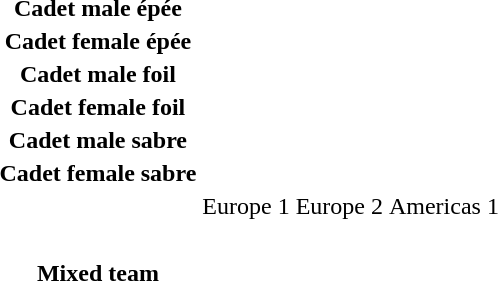<table>
<tr>
<th scope="row">Cadet male épée<br></th>
<td></td>
<td></td>
<td></td>
</tr>
<tr>
<th scope="row">Cadet female épée<br></th>
<td></td>
<td></td>
<td></td>
</tr>
<tr>
<th scope="row">Cadet male foil<br></th>
<td></td>
<td></td>
<td></td>
</tr>
<tr>
<th scope="row">Cadet female foil<br></th>
<td></td>
<td></td>
<td></td>
</tr>
<tr>
<th scope="row">Cadet male sabre<br></th>
<td></td>
<td></td>
<td></td>
</tr>
<tr>
<th scope="row">Cadet female sabre<br></th>
<td></td>
<td></td>
<td></td>
</tr>
<tr>
<th scope="row">Mixed team<br></th>
<td>Europe 1<br><br><br><br><br><br></td>
<td>Europe 2<br><br><br><br><br><br></td>
<td>Americas 1<br><br><br><br><br><br></td>
</tr>
</table>
